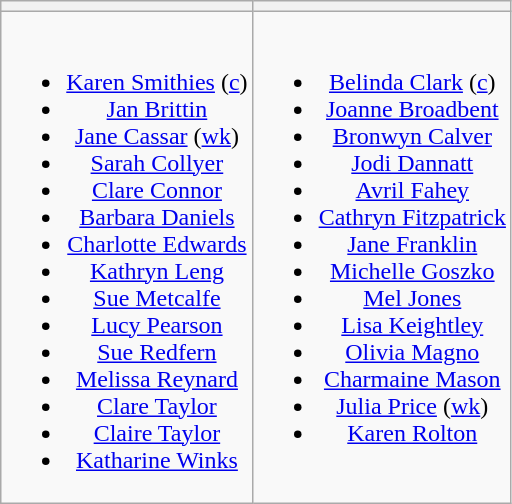<table class="wikitable" style="text-align:center">
<tr>
<th></th>
<th></th>
</tr>
<tr style="vertical-align:top">
<td><br><ul><li><a href='#'>Karen Smithies</a> (<a href='#'>c</a>)</li><li><a href='#'>Jan Brittin</a></li><li><a href='#'>Jane Cassar</a> (<a href='#'>wk</a>)</li><li><a href='#'>Sarah Collyer</a></li><li><a href='#'>Clare Connor</a></li><li><a href='#'>Barbara Daniels</a></li><li><a href='#'>Charlotte Edwards</a></li><li><a href='#'>Kathryn Leng</a></li><li><a href='#'>Sue Metcalfe</a></li><li><a href='#'>Lucy Pearson</a></li><li><a href='#'>Sue Redfern</a></li><li><a href='#'>Melissa Reynard</a></li><li><a href='#'>Clare Taylor</a></li><li><a href='#'>Claire Taylor</a></li><li><a href='#'>Katharine Winks</a></li></ul></td>
<td><br><ul><li><a href='#'>Belinda Clark</a> (<a href='#'>c</a>)</li><li><a href='#'>Joanne Broadbent</a></li><li><a href='#'>Bronwyn Calver</a></li><li><a href='#'>Jodi Dannatt</a></li><li><a href='#'>Avril Fahey</a></li><li><a href='#'>Cathryn Fitzpatrick</a></li><li><a href='#'>Jane Franklin</a></li><li><a href='#'>Michelle Goszko</a></li><li><a href='#'>Mel Jones</a></li><li><a href='#'>Lisa Keightley</a></li><li><a href='#'>Olivia Magno</a></li><li><a href='#'>Charmaine Mason</a></li><li><a href='#'>Julia Price</a> (<a href='#'>wk</a>)</li><li><a href='#'>Karen Rolton</a></li></ul></td>
</tr>
</table>
